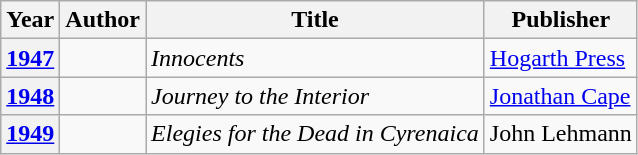<table class="wikitable sortable mw-collapsible">
<tr>
<th>Year</th>
<th>Author</th>
<th>Title</th>
<th>Publisher</th>
</tr>
<tr>
<th><a href='#'>1947</a></th>
<td></td>
<td><em>Innocents</em></td>
<td><a href='#'>Hogarth Press</a></td>
</tr>
<tr>
<th><a href='#'>1948</a></th>
<td></td>
<td><em>Journey to the Interior</em></td>
<td><a href='#'>Jonathan Cape</a></td>
</tr>
<tr>
<th><a href='#'>1949</a></th>
<td></td>
<td><em>Elegies for the Dead in Cyrenaica</em></td>
<td>John Lehmann</td>
</tr>
</table>
